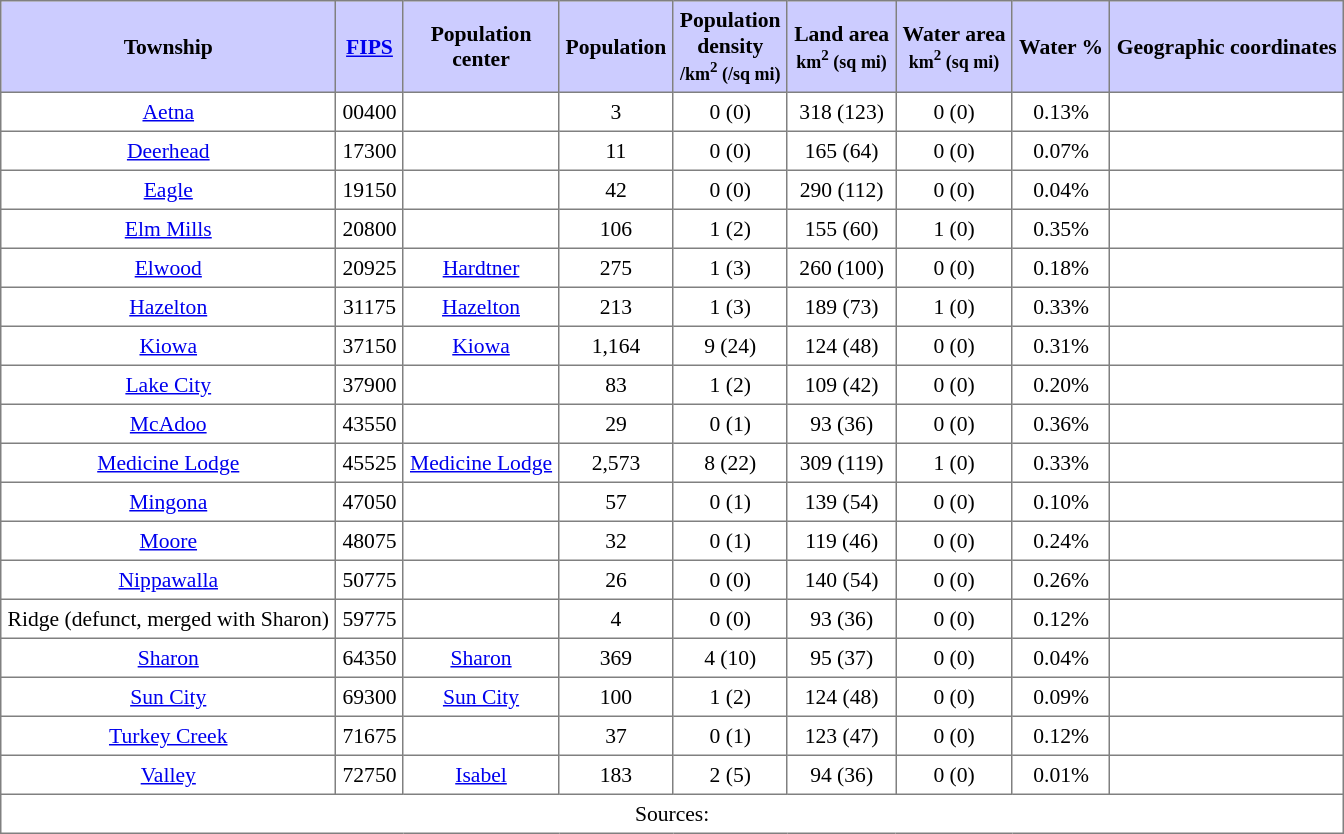<table class="toccolours" border=1 cellspacing=0 cellpadding=4 style="text-align:center; border-collapse:collapse; font-size:90%;">
<tr style="background:#ccccff">
<th>Township</th>
<th><a href='#'>FIPS</a></th>
<th>Population<br>center</th>
<th>Population</th>
<th>Population<br>density<br><small>/km<sup>2</sup> (/sq mi)</small></th>
<th>Land area<br><small>km<sup>2</sup> (sq mi)</small></th>
<th>Water area<br><small>km<sup>2</sup> (sq mi)</small></th>
<th>Water %</th>
<th>Geographic coordinates</th>
</tr>
<tr>
<td><a href='#'>Aetna</a></td>
<td>00400</td>
<td></td>
<td>3</td>
<td>0 (0)</td>
<td>318 (123)</td>
<td>0 (0)</td>
<td>0.13%</td>
<td></td>
</tr>
<tr>
<td><a href='#'>Deerhead</a></td>
<td>17300</td>
<td></td>
<td>11</td>
<td>0 (0)</td>
<td>165 (64)</td>
<td>0 (0)</td>
<td>0.07%</td>
<td></td>
</tr>
<tr>
<td><a href='#'>Eagle</a></td>
<td>19150</td>
<td></td>
<td>42</td>
<td>0 (0)</td>
<td>290 (112)</td>
<td>0 (0)</td>
<td>0.04%</td>
<td></td>
</tr>
<tr>
<td><a href='#'>Elm Mills</a></td>
<td>20800</td>
<td></td>
<td>106</td>
<td>1 (2)</td>
<td>155 (60)</td>
<td>1 (0)</td>
<td>0.35%</td>
<td></td>
</tr>
<tr>
<td><a href='#'>Elwood</a></td>
<td>20925</td>
<td><a href='#'>Hardtner</a></td>
<td>275</td>
<td>1 (3)</td>
<td>260 (100)</td>
<td>0 (0)</td>
<td>0.18%</td>
<td></td>
</tr>
<tr>
<td><a href='#'>Hazelton</a></td>
<td>31175</td>
<td><a href='#'>Hazelton</a></td>
<td>213</td>
<td>1 (3)</td>
<td>189 (73)</td>
<td>1 (0)</td>
<td>0.33%</td>
<td></td>
</tr>
<tr>
<td><a href='#'>Kiowa</a></td>
<td>37150</td>
<td><a href='#'>Kiowa</a></td>
<td>1,164</td>
<td>9 (24)</td>
<td>124 (48)</td>
<td>0 (0)</td>
<td>0.31%</td>
<td></td>
</tr>
<tr>
<td><a href='#'>Lake City</a></td>
<td>37900</td>
<td></td>
<td>83</td>
<td>1 (2)</td>
<td>109 (42)</td>
<td>0 (0)</td>
<td>0.20%</td>
<td></td>
</tr>
<tr>
<td><a href='#'>McAdoo</a></td>
<td>43550</td>
<td></td>
<td>29</td>
<td>0 (1)</td>
<td>93 (36)</td>
<td>0 (0)</td>
<td>0.36%</td>
<td></td>
</tr>
<tr>
<td><a href='#'>Medicine Lodge</a></td>
<td>45525</td>
<td><a href='#'>Medicine Lodge</a></td>
<td>2,573</td>
<td>8 (22)</td>
<td>309 (119)</td>
<td>1 (0)</td>
<td>0.33%</td>
<td></td>
</tr>
<tr>
<td><a href='#'>Mingona</a></td>
<td>47050</td>
<td></td>
<td>57</td>
<td>0 (1)</td>
<td>139 (54)</td>
<td>0 (0)</td>
<td>0.10%</td>
<td></td>
</tr>
<tr>
<td><a href='#'>Moore</a></td>
<td>48075</td>
<td></td>
<td>32</td>
<td>0 (1)</td>
<td>119 (46)</td>
<td>0 (0)</td>
<td>0.24%</td>
<td></td>
</tr>
<tr>
<td><a href='#'>Nippawalla</a></td>
<td>50775</td>
<td></td>
<td>26</td>
<td>0 (0)</td>
<td>140 (54)</td>
<td>0 (0)</td>
<td>0.26%</td>
<td></td>
</tr>
<tr>
<td>Ridge (defunct, merged with Sharon)</td>
<td>59775</td>
<td></td>
<td>4</td>
<td>0 (0)</td>
<td>93 (36)</td>
<td>0 (0)</td>
<td>0.12%</td>
<td></td>
</tr>
<tr>
<td><a href='#'>Sharon</a></td>
<td>64350</td>
<td><a href='#'>Sharon</a></td>
<td>369</td>
<td>4 (10)</td>
<td>95 (37)</td>
<td>0 (0)</td>
<td>0.04%</td>
<td></td>
</tr>
<tr>
<td><a href='#'>Sun City</a></td>
<td>69300</td>
<td><a href='#'>Sun City</a></td>
<td>100</td>
<td>1 (2)</td>
<td>124 (48)</td>
<td>0 (0)</td>
<td>0.09%</td>
<td></td>
</tr>
<tr>
<td><a href='#'>Turkey Creek</a></td>
<td>71675</td>
<td></td>
<td>37</td>
<td>0 (1)</td>
<td>123 (47)</td>
<td>0 (0)</td>
<td>0.12%</td>
<td></td>
</tr>
<tr>
<td><a href='#'>Valley</a></td>
<td>72750</td>
<td><a href='#'>Isabel</a></td>
<td>183</td>
<td>2 (5)</td>
<td>94 (36)</td>
<td>0 (0)</td>
<td>0.01%</td>
<td></td>
</tr>
<tr>
<td colspan=9>Sources: </td>
</tr>
</table>
